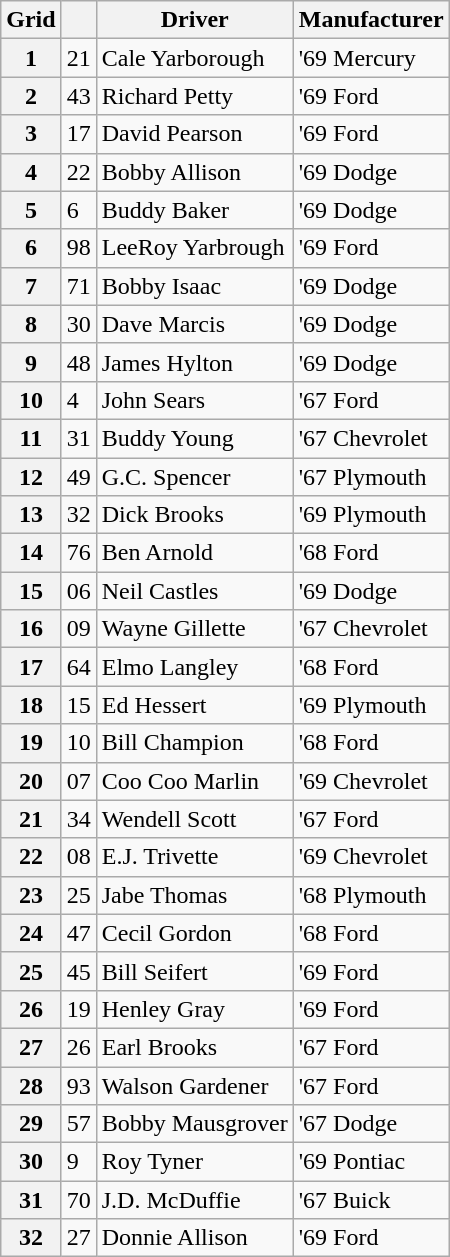<table class="wikitable">
<tr>
<th>Grid</th>
<th></th>
<th>Driver</th>
<th>Manufacturer</th>
</tr>
<tr>
<th>1</th>
<td>21</td>
<td>Cale Yarborough</td>
<td>'69 Mercury</td>
</tr>
<tr>
<th>2</th>
<td>43</td>
<td>Richard Petty</td>
<td>'69 Ford</td>
</tr>
<tr>
<th>3</th>
<td>17</td>
<td>David Pearson</td>
<td>'69 Ford</td>
</tr>
<tr>
<th>4</th>
<td>22</td>
<td>Bobby Allison</td>
<td>'69 Dodge</td>
</tr>
<tr>
<th>5</th>
<td>6</td>
<td>Buddy Baker</td>
<td>'69 Dodge</td>
</tr>
<tr>
<th>6</th>
<td>98</td>
<td>LeeRoy Yarbrough</td>
<td>'69 Ford</td>
</tr>
<tr>
<th>7</th>
<td>71</td>
<td>Bobby Isaac</td>
<td>'69 Dodge</td>
</tr>
<tr>
<th>8</th>
<td>30</td>
<td>Dave Marcis</td>
<td>'69 Dodge</td>
</tr>
<tr>
<th>9</th>
<td>48</td>
<td>James Hylton</td>
<td>'69 Dodge</td>
</tr>
<tr>
<th>10</th>
<td>4</td>
<td>John Sears</td>
<td>'67 Ford</td>
</tr>
<tr>
<th>11</th>
<td>31</td>
<td>Buddy Young</td>
<td>'67 Chevrolet</td>
</tr>
<tr>
<th>12</th>
<td>49</td>
<td>G.C. Spencer</td>
<td>'67 Plymouth</td>
</tr>
<tr>
<th>13</th>
<td>32</td>
<td>Dick Brooks</td>
<td>'69 Plymouth</td>
</tr>
<tr>
<th>14</th>
<td>76</td>
<td>Ben Arnold</td>
<td>'68 Ford</td>
</tr>
<tr>
<th>15</th>
<td>06</td>
<td>Neil Castles</td>
<td>'69 Dodge</td>
</tr>
<tr>
<th>16</th>
<td>09</td>
<td>Wayne Gillette</td>
<td>'67 Chevrolet</td>
</tr>
<tr>
<th>17</th>
<td>64</td>
<td>Elmo Langley</td>
<td>'68 Ford</td>
</tr>
<tr>
<th>18</th>
<td>15</td>
<td>Ed Hessert</td>
<td>'69 Plymouth</td>
</tr>
<tr>
<th>19</th>
<td>10</td>
<td>Bill Champion</td>
<td>'68 Ford</td>
</tr>
<tr>
<th>20</th>
<td>07</td>
<td>Coo Coo Marlin</td>
<td>'69 Chevrolet</td>
</tr>
<tr>
<th>21</th>
<td>34</td>
<td>Wendell Scott</td>
<td>'67 Ford</td>
</tr>
<tr>
<th>22</th>
<td>08</td>
<td>E.J. Trivette</td>
<td>'69 Chevrolet</td>
</tr>
<tr>
<th>23</th>
<td>25</td>
<td>Jabe Thomas</td>
<td>'68 Plymouth</td>
</tr>
<tr>
<th>24</th>
<td>47</td>
<td>Cecil Gordon</td>
<td>'68 Ford</td>
</tr>
<tr>
<th>25</th>
<td>45</td>
<td>Bill Seifert</td>
<td>'69 Ford</td>
</tr>
<tr>
<th>26</th>
<td>19</td>
<td>Henley Gray</td>
<td>'69 Ford</td>
</tr>
<tr>
<th>27</th>
<td>26</td>
<td>Earl Brooks</td>
<td>'67 Ford</td>
</tr>
<tr>
<th>28</th>
<td>93</td>
<td>Walson Gardener</td>
<td>'67 Ford</td>
</tr>
<tr>
<th>29</th>
<td>57</td>
<td>Bobby Mausgrover</td>
<td>'67 Dodge</td>
</tr>
<tr>
<th>30</th>
<td>9</td>
<td>Roy Tyner</td>
<td>'69 Pontiac</td>
</tr>
<tr>
<th>31</th>
<td>70</td>
<td>J.D. McDuffie</td>
<td>'67 Buick</td>
</tr>
<tr>
<th>32</th>
<td>27</td>
<td>Donnie Allison</td>
<td>'69 Ford</td>
</tr>
</table>
